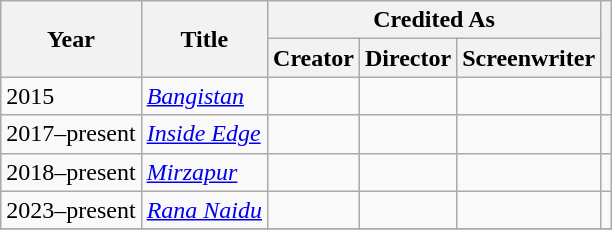<table class="wikitable sortable">
<tr>
<th rowspan=2 scope="col">Year</th>
<th rowspan=2 scope="col">Title</th>
<th colspan="3" class="unsortable">Credited As</th>
<th rowspan=2 class="unsortable" scope="col"></th>
</tr>
<tr>
<th scope="col">Creator</th>
<th scope="col">Director</th>
<th scope="col">Screenwriter</th>
</tr>
<tr>
<td>2015</td>
<td><em><a href='#'>Bangistan</a></em></td>
<td></td>
<td></td>
<td></td>
<td></td>
</tr>
<tr>
<td>2017–present</td>
<td><em><a href='#'>Inside Edge</a></em></td>
<td></td>
<td></td>
<td></td>
<td></td>
</tr>
<tr>
<td>2018–present</td>
<td><em><a href='#'>Mirzapur</a></em></td>
<td></td>
<td></td>
<td></td>
<td></td>
</tr>
<tr>
<td>2023–present</td>
<td><em><a href='#'>Rana Naidu</a></em></td>
<td></td>
<td></td>
<td></td>
<td></td>
</tr>
<tr>
</tr>
</table>
